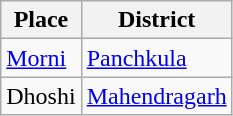<table class="wikitable sortable">
<tr>
<th>Place</th>
<th>District</th>
</tr>
<tr>
<td><a href='#'>Morni</a></td>
<td><a href='#'>Panchkula</a></td>
</tr>
<tr>
<td>Dhoshi</td>
<td><a href='#'>Mahendragarh</a></td>
</tr>
</table>
